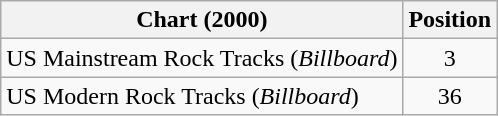<table class="wikitable plainrowheaders">
<tr>
<th>Chart (2000)</th>
<th>Position</th>
</tr>
<tr>
<td>US Mainstream Rock Tracks (<em>Billboard</em>)</td>
<td align="center">3</td>
</tr>
<tr>
<td>US Modern Rock Tracks (<em>Billboard</em>)</td>
<td align="center">36</td>
</tr>
</table>
